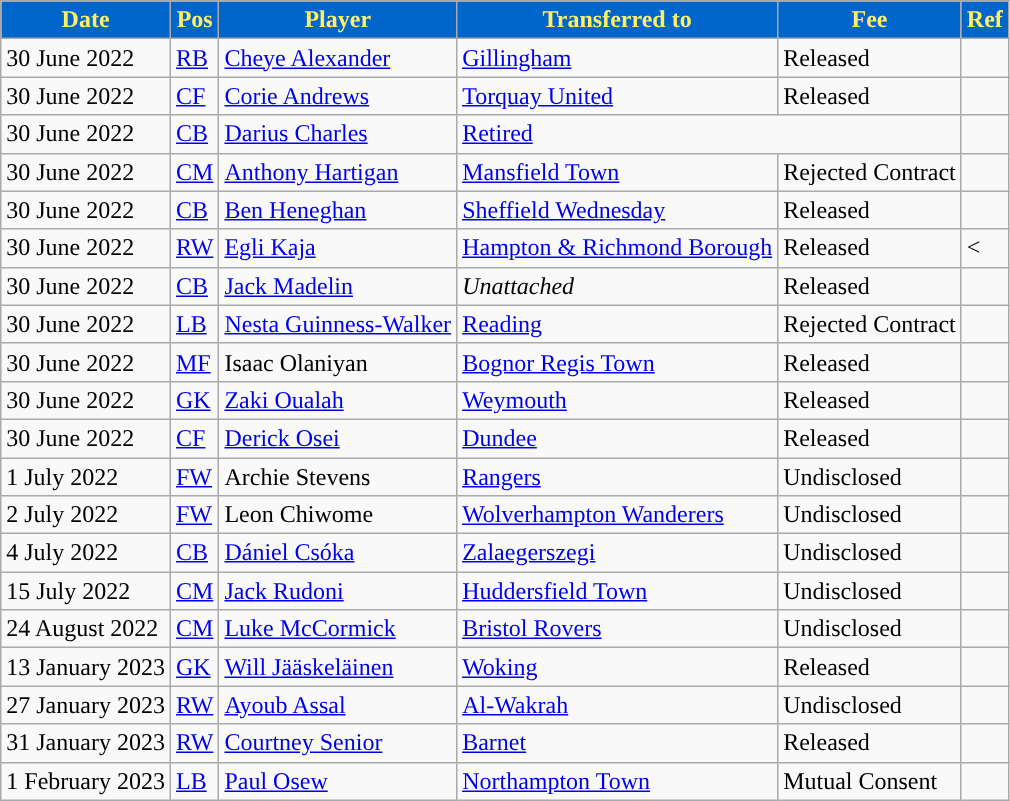<table class="wikitable plainrowheaders sortable">
<tr>
<th style="background:#0066cb; color:#ffee66; ">Date</th>
<th style="background:#0066cb; color:#ffee66; ">Pos</th>
<th style="background:#0066cb; color:#ffee66; ">Player</th>
<th style="background:#0066cb; color:#ffee66; ">Transferred to</th>
<th style="background:#0066cb; color:#ffee66; ">Fee</th>
<th style="background:#0066cb; color:#ffee66; ">Ref</th>
</tr>
<tr>
<td>30 June 2022</td>
<td><a href='#'>RB</a></td>
<td> <a href='#'>Cheye Alexander</a></td>
<td> <a href='#'>Gillingham</a></td>
<td>Released</td>
<td></td>
</tr>
<tr>
<td>30 June 2022</td>
<td><a href='#'>CF</a></td>
<td> <a href='#'>Corie Andrews</a></td>
<td> <a href='#'>Torquay United</a></td>
<td>Released</td>
<td></td>
</tr>
<tr>
<td>30 June 2022</td>
<td><a href='#'>CB</a></td>
<td> <a href='#'>Darius Charles</a></td>
<td colspan="2"> <a href='#'>Retired</a></td>
<td></td>
</tr>
<tr>
<td>30 June 2022</td>
<td><a href='#'>CM</a></td>
<td> <a href='#'>Anthony Hartigan</a></td>
<td> <a href='#'>Mansfield Town</a></td>
<td>Rejected Contract</td>
<td></td>
</tr>
<tr>
<td>30 June 2022</td>
<td><a href='#'>CB</a></td>
<td> <a href='#'>Ben Heneghan</a></td>
<td> <a href='#'>Sheffield Wednesday</a></td>
<td>Released</td>
<td></td>
</tr>
<tr>
<td>30 June 2022</td>
<td><a href='#'>RW</a></td>
<td> <a href='#'>Egli Kaja</a></td>
<td> <a href='#'>Hampton & Richmond Borough</a></td>
<td>Released</td>
<td><</td>
</tr>
<tr>
<td>30 June 2022</td>
<td><a href='#'>CB</a></td>
<td> <a href='#'>Jack Madelin</a></td>
<td> <em>Unattached</em></td>
<td>Released</td>
<td></td>
</tr>
<tr>
<td>30 June 2022</td>
<td><a href='#'>LB</a></td>
<td> <a href='#'>Nesta Guinness-Walker</a></td>
<td> <a href='#'>Reading</a></td>
<td>Rejected Contract</td>
<td></td>
</tr>
<tr>
<td>30 June 2022</td>
<td><a href='#'>MF</a></td>
<td> Isaac Olaniyan</td>
<td> <a href='#'>Bognor Regis Town</a></td>
<td>Released</td>
<td></td>
</tr>
<tr>
<td>30 June 2022</td>
<td><a href='#'>GK</a></td>
<td> <a href='#'>Zaki Oualah</a></td>
<td> <a href='#'>Weymouth</a></td>
<td>Released</td>
<td></td>
</tr>
<tr>
<td>30 June 2022</td>
<td><a href='#'>CF</a></td>
<td> <a href='#'>Derick Osei</a></td>
<td> <a href='#'>Dundee</a></td>
<td>Released</td>
<td></td>
</tr>
<tr>
<td>1 July 2022</td>
<td><a href='#'>FW</a></td>
<td> Archie Stevens</td>
<td> <a href='#'>Rangers</a></td>
<td>Undisclosed</td>
<td></td>
</tr>
<tr>
<td>2 July 2022</td>
<td><a href='#'>FW</a></td>
<td> Leon Chiwome</td>
<td> <a href='#'>Wolverhampton Wanderers</a></td>
<td>Undisclosed</td>
<td></td>
</tr>
<tr>
<td>4 July 2022</td>
<td><a href='#'>CB</a></td>
<td> <a href='#'>Dániel Csóka</a></td>
<td> <a href='#'>Zalaegerszegi</a></td>
<td>Undisclosed</td>
<td></td>
</tr>
<tr>
<td>15 July 2022</td>
<td><a href='#'>CM</a></td>
<td> <a href='#'>Jack Rudoni</a></td>
<td> <a href='#'>Huddersfield Town</a></td>
<td>Undisclosed</td>
<td></td>
</tr>
<tr>
<td>24 August 2022</td>
<td><a href='#'>CM</a></td>
<td> <a href='#'>Luke McCormick</a></td>
<td> <a href='#'>Bristol Rovers</a></td>
<td>Undisclosed</td>
<td></td>
</tr>
<tr>
<td>13 January 2023</td>
<td><a href='#'>GK</a></td>
<td> <a href='#'>Will Jääskeläinen</a></td>
<td> <a href='#'>Woking</a></td>
<td>Released</td>
<td></td>
</tr>
<tr>
<td>27 January 2023</td>
<td><a href='#'>RW</a></td>
<td> <a href='#'>Ayoub Assal</a></td>
<td> <a href='#'>Al-Wakrah</a></td>
<td>Undisclosed</td>
<td></td>
</tr>
<tr>
<td>31 January 2023</td>
<td><a href='#'>RW</a></td>
<td> <a href='#'>Courtney Senior</a></td>
<td> <a href='#'>Barnet</a></td>
<td>Released</td>
<td></td>
</tr>
<tr>
<td>1 February 2023</td>
<td><a href='#'>LB</a></td>
<td> <a href='#'>Paul Osew</a></td>
<td> <a href='#'>Northampton Town</a></td>
<td>Mutual Consent</td>
<td></td>
</tr>
</table>
